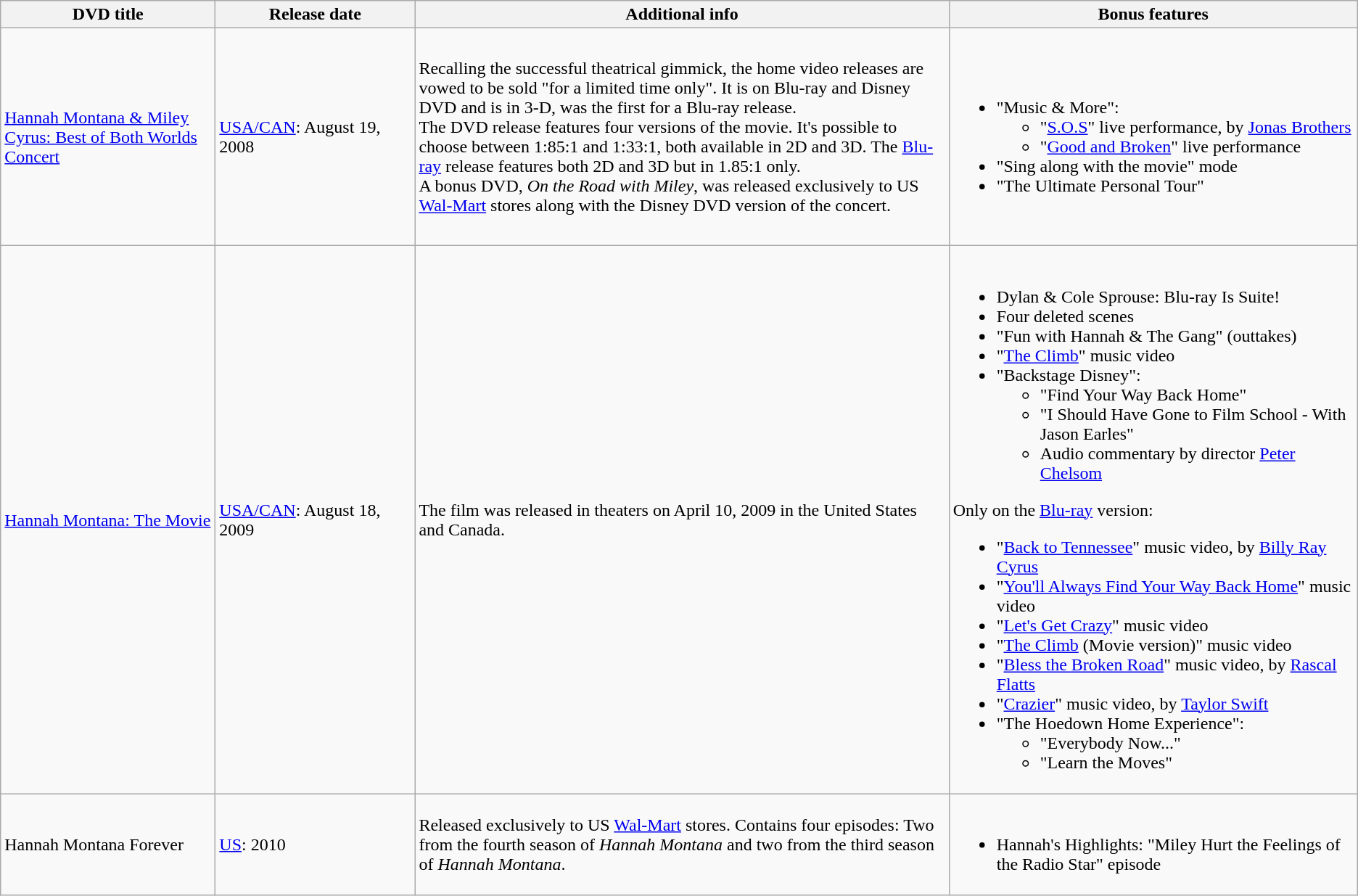<table class="wikitable">
<tr>
<th style="width:190px">DVD title</th>
<th style="width:176px">Release date</th>
<th>Additional info</th>
<th style="width:368px">Bonus features</th>
</tr>
<tr style="height: 200px">
<td><a href='#'>Hannah Montana & Miley Cyrus: Best of Both Worlds Concert</a></td>
<td><a href='#'>USA/CAN</a>: August 19, 2008</td>
<td>Recalling the successful theatrical gimmick, the home video releases are vowed to be sold "for a limited time only". It is on Blu-ray and Disney DVD and is in 3-D, was the first for a Blu-ray release.<br>The DVD release features four versions of the movie. It's possible to choose between 1:85:1 and 1:33:1, both available in 2D and 3D. The <a href='#'>Blu-ray</a> release features both 2D and 3D but in 1.85:1 only.<br>A bonus DVD, <em>On the Road with Miley</em>, was released exclusively to US <a href='#'>Wal-Mart</a> stores along with the Disney DVD version of the concert.</td>
<td><br><ul><li>"Music & More":<ul><li>"<a href='#'>S.O.S</a>" live performance, by <a href='#'>Jonas Brothers</a></li><li>"<a href='#'>Good and Broken</a>" live performance</li></ul></li><li>"Sing along with the movie" mode</li><li>"The Ultimate Personal Tour"</li></ul></td>
</tr>
<tr>
<td><a href='#'>Hannah Montana: The Movie</a></td>
<td><a href='#'>USA/CAN</a>: August 18, 2009</td>
<td>The film was released in theaters on April 10, 2009 in the United States and Canada.</td>
<td><br><ul><li>Dylan & Cole Sprouse: Blu-ray Is Suite!</li><li>Four deleted scenes</li><li>"Fun with Hannah & The Gang" (outtakes)</li><li>"<a href='#'>The Climb</a>" music video</li><li>"Backstage Disney":<ul><li>"Find Your Way Back Home"</li><li>"I Should Have Gone to Film School - With Jason Earles"</li><li>Audio commentary by director <a href='#'>Peter Chelsom</a></li></ul></li></ul>Only on the <a href='#'>Blu-ray</a> version:<ul><li>"<a href='#'>Back to Tennessee</a>" music video, by <a href='#'>Billy Ray Cyrus</a></li><li>"<a href='#'>You'll Always Find Your Way Back Home</a>" music video</li><li>"<a href='#'>Let's Get Crazy</a>" music video</li><li>"<a href='#'>The Climb</a> (Movie version)" music video</li><li>"<a href='#'>Bless the Broken Road</a>" music video, by <a href='#'>Rascal Flatts</a></li><li>"<a href='#'>Crazier</a>" music video, by <a href='#'>Taylor Swift</a></li><li>"The Hoedown Home Experience":<ul><li>"Everybody Now..."</li><li>"Learn the Moves"</li></ul></li></ul></td>
</tr>
<tr>
<td>Hannah Montana Forever</td>
<td><a href='#'>US</a>: 2010</td>
<td>Released exclusively to US <a href='#'>Wal-Mart</a> stores. Contains four episodes: Two from the fourth season of <em>Hannah Montana</em> and two from the third season of <em>Hannah Montana</em>.</td>
<td><br><ul><li>Hannah's Highlights: "Miley Hurt the Feelings of the Radio Star" episode</li></ul></td>
</tr>
</table>
